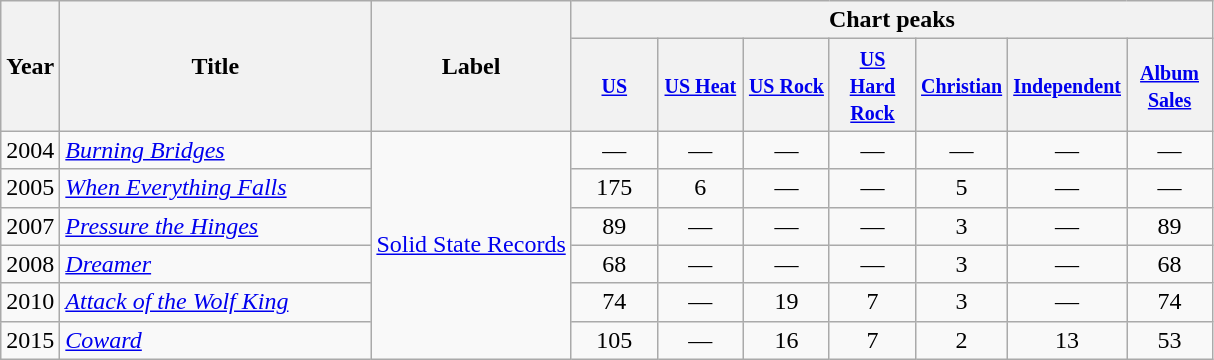<table class="wikitable">
<tr>
<th rowspan="2">Year</th>
<th style="width:200px;" rowspan="2">Title</th>
<th rowspan="2">Label</th>
<th colspan="7">Chart peaks</th>
</tr>
<tr>
<th style="width:50px;"><small><a href='#'>US</a></small></th>
<th style="width:50px;"><small><a href='#'>US Heat</a></small></th>
<th style="width:50px;"><small><a href='#'>US Rock</a></small></th>
<th style="width:50px;"><small><a href='#'>US Hard Rock</a></small></th>
<th style="width:50px;"><small><a href='#'>Christian</a></small></th>
<th style="width:50px;"><small><a href='#'>Independent</a></small></th>
<th style="width:50px;"><small><a href='#'>Album Sales</a></small></th>
</tr>
<tr>
<td>2004</td>
<td><em><a href='#'>Burning Bridges</a></em></td>
<td rowspan="6"><a href='#'>Solid State Records</a></td>
<td style="text-align:center;">—</td>
<td style="text-align:center;">—</td>
<td style="text-align:center;">—</td>
<td style="text-align:center;">—</td>
<td style="text-align:center;">—</td>
<td style="text-align:center;">—</td>
<td style="text-align:center;">—</td>
</tr>
<tr>
<td>2005</td>
<td><em><a href='#'>When Everything Falls</a></em></td>
<td style="text-align:center;">175</td>
<td style="text-align:center;">6</td>
<td style="text-align:center;">—</td>
<td style="text-align:center;">—</td>
<td style="text-align:center;">5</td>
<td style="text-align:center;">—</td>
<td style="text-align:center;">—</td>
</tr>
<tr>
<td>2007</td>
<td><em><a href='#'>Pressure the Hinges</a></em></td>
<td style="text-align:center;">89</td>
<td style="text-align:center;">—</td>
<td style="text-align:center;">—</td>
<td style="text-align:center;">—</td>
<td style="text-align:center;">3</td>
<td style="text-align:center;">—</td>
<td style="text-align:center;">89</td>
</tr>
<tr>
<td>2008</td>
<td><em><a href='#'>Dreamer</a></em></td>
<td style="text-align:center;">68</td>
<td style="text-align:center;">—</td>
<td style="text-align:center;">—</td>
<td style="text-align:center;">—</td>
<td style="text-align:center;">3</td>
<td style="text-align:center;">—</td>
<td style="text-align:center;">68</td>
</tr>
<tr>
<td>2010</td>
<td><em><a href='#'>Attack of the Wolf King</a></em></td>
<td style="text-align:center;">74</td>
<td style="text-align:center;">—</td>
<td style="text-align:center;">19</td>
<td style="text-align:center;">7</td>
<td style="text-align:center;">3</td>
<td style="text-align:center;">—</td>
<td style="text-align:center;">74</td>
</tr>
<tr>
<td>2015</td>
<td><em><a href='#'>Coward</a></em></td>
<td style="text-align:center;">105</td>
<td style="text-align:center;">—</td>
<td style="text-align:center;">16</td>
<td style="text-align:center;">7</td>
<td style="text-align:center;">2</td>
<td style="text-align:center;">13</td>
<td style="text-align:center;">53</td>
</tr>
</table>
